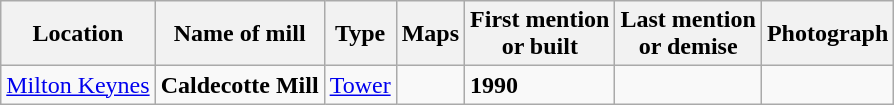<table class="wikitable">
<tr>
<th>Location</th>
<th>Name of mill</th>
<th>Type</th>
<th>Maps</th>
<th>First mention<br>or built</th>
<th>Last mention<br> or demise</th>
<th>Photograph</th>
</tr>
<tr>
<td><a href='#'>Milton Keynes</a></td>
<td><strong>Caldecotte Mill</strong></td>
<td><a href='#'>Tower</a></td>
<td></td>
<td><strong>1990</strong></td>
<td></td>
<td></td>
</tr>
</table>
